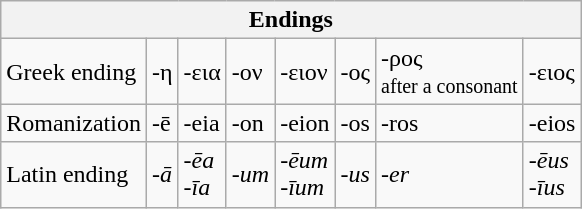<table class="wikitable">
<tr>
<th align="center" colspan="8">Endings</th>
</tr>
<tr>
<td>Greek ending</td>
<td>-η</td>
<td>-εια</td>
<td>-ον</td>
<td>-ειον</td>
<td>-ος</td>
<td>-ρος<br><small>after a consonant</small></td>
<td>-ειος</td>
</tr>
<tr>
<td>Romanization</td>
<td>-ē</td>
<td>-eia</td>
<td>-on</td>
<td>-eion</td>
<td>-os</td>
<td>-ros</td>
<td>-eios</td>
</tr>
<tr>
<td>Latin ending</td>
<td><em>-ā</em></td>
<td><em>-ēa<br>-īa</em></td>
<td><em>-um</em></td>
<td><em>-ēum<br>-īum</em></td>
<td><em>-us</em></td>
<td><em>-er</em></td>
<td><em>-ēus<br>-īus </em></td>
</tr>
</table>
